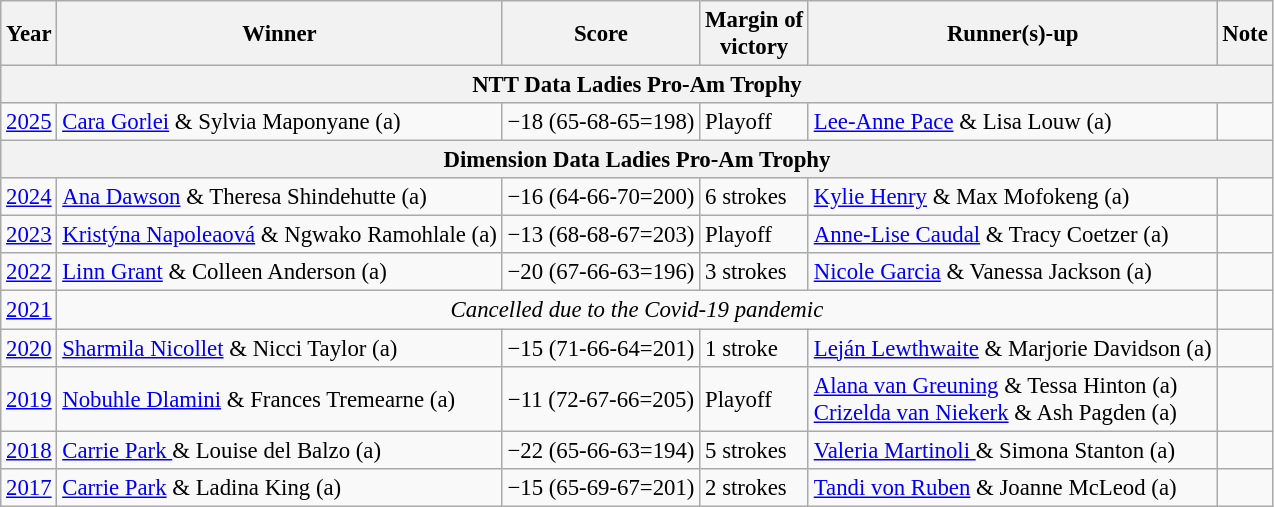<table class=wikitable style="font-size:95%">
<tr>
<th>Year</th>
<th>Winner</th>
<th>Score</th>
<th>Margin of<br>victory</th>
<th>Runner(s)-up</th>
<th>Note</th>
</tr>
<tr>
<th colspan=6>NTT Data Ladies Pro-Am Trophy</th>
</tr>
<tr>
<td><a href='#'>2025</a></td>
<td> <a href='#'>Cara Gorlei</a> & Sylvia Maponyane (a)</td>
<td align=center>−18 (65-68-65=198)</td>
<td>Playoff</td>
<td> <a href='#'>Lee-Anne Pace</a> & Lisa Louw  (a)</td>
</tr>
<tr>
<th colspan=6>Dimension Data Ladies Pro-Am Trophy</th>
</tr>
<tr>
<td><a href='#'>2024</a></td>
<td> <a href='#'>Ana Dawson</a> & Theresa Shindehutte (a)</td>
<td align=center>−16 (64-66-70=200)</td>
<td>6 strokes</td>
<td> <a href='#'>Kylie Henry</a> & Max Mofokeng  (a)</td>
</tr>
<tr>
<td><a href='#'>2023</a></td>
<td> <a href='#'>Kristýna Napoleaová</a> & Ngwako Ramohlale (a)</td>
<td align=center>−13 (68-68-67=203)</td>
<td>Playoff</td>
<td> <a href='#'>Anne-Lise Caudal</a> & Tracy Coetzer  (a)</td>
<td></td>
</tr>
<tr>
<td><a href='#'>2022</a></td>
<td> <a href='#'>Linn Grant</a> & Colleen Anderson (a)</td>
<td align=center>−20 (67-66-63=196)</td>
<td>3 strokes</td>
<td> <a href='#'>Nicole Garcia</a> &  Vanessa Jackson (a)</td>
<td></td>
</tr>
<tr>
<td><a href='#'>2021</a></td>
<td colspan=4 align=center><em>Cancelled due to the Covid-19 pandemic</em></td>
<td></td>
</tr>
<tr>
<td><a href='#'>2020</a></td>
<td> <a href='#'>Sharmila Nicollet</a> & Nicci Taylor (a)</td>
<td align=center>−15 (71-66-64=201)</td>
<td>1 stroke</td>
<td> <a href='#'>Leján Lewthwaite</a> & Marjorie Davidson (a)</td>
<td></td>
</tr>
<tr>
<td><a href='#'>2019</a></td>
<td> <a href='#'>Nobuhle Dlamini</a> & Frances Tremearne (a)</td>
<td align=center>−11 (72-67-66=205)</td>
<td>Playoff</td>
<td> <a href='#'>Alana van Greuning</a> & Tessa Hinton (a)<br> <a href='#'>Crizelda van Niekerk</a> & Ash Pagden (a)</td>
<td></td>
</tr>
<tr>
<td><a href='#'>2018</a></td>
<td> <a href='#'>Carrie Park </a> & Louise del Balzo (a)</td>
<td align=center>−22 (65-66-63=194)</td>
<td>5 strokes</td>
<td> <a href='#'>Valeria Martinoli </a> & Simona Stanton (a)</td>
<td></td>
</tr>
<tr>
<td><a href='#'>2017</a></td>
<td> <a href='#'>Carrie Park</a> & Ladina King (a)</td>
<td align=center>−15 (65-69-67=201)</td>
<td>2 strokes</td>
<td> <a href='#'>Tandi von Ruben</a> & Joanne McLeod (a)</td>
<td></td>
</tr>
</table>
